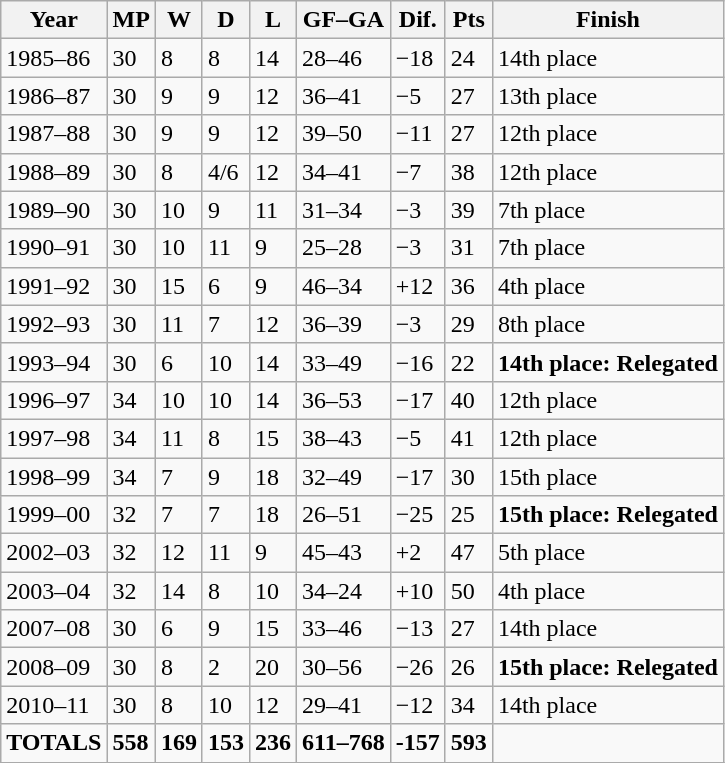<table class="wikitable">
<tr>
<th>Year</th>
<th>MP</th>
<th>W</th>
<th>D</th>
<th>L</th>
<th>GF–GA</th>
<th>Dif.</th>
<th>Pts</th>
<th>Finish</th>
</tr>
<tr>
<td>1985–86</td>
<td>30</td>
<td>8</td>
<td>8</td>
<td>14</td>
<td>28–46</td>
<td>−18</td>
<td>24</td>
<td>14th place</td>
</tr>
<tr>
<td>1986–87</td>
<td>30</td>
<td>9</td>
<td>9</td>
<td>12</td>
<td>36–41</td>
<td>−5</td>
<td>27</td>
<td>13th place</td>
</tr>
<tr>
<td>1987–88</td>
<td>30</td>
<td>9</td>
<td>9</td>
<td>12</td>
<td>39–50</td>
<td>−11</td>
<td>27</td>
<td>12th place</td>
</tr>
<tr>
<td>1988–89</td>
<td>30</td>
<td>8</td>
<td>4/6</td>
<td>12</td>
<td>34–41</td>
<td>−7</td>
<td>38</td>
<td>12th place</td>
</tr>
<tr>
<td>1989–90</td>
<td>30</td>
<td>10</td>
<td>9</td>
<td>11</td>
<td>31–34</td>
<td>−3</td>
<td>39</td>
<td>7th place</td>
</tr>
<tr>
<td>1990–91</td>
<td>30</td>
<td>10</td>
<td>11</td>
<td>9</td>
<td>25–28</td>
<td>−3</td>
<td>31</td>
<td>7th place</td>
</tr>
<tr>
<td>1991–92</td>
<td>30</td>
<td>15</td>
<td>6</td>
<td>9</td>
<td>46–34</td>
<td>+12</td>
<td>36</td>
<td>4th place</td>
</tr>
<tr>
<td>1992–93</td>
<td>30</td>
<td>11</td>
<td>7</td>
<td>12</td>
<td>36–39</td>
<td>−3</td>
<td>29</td>
<td>8th place</td>
</tr>
<tr>
<td>1993–94</td>
<td>30</td>
<td>6</td>
<td>10</td>
<td>14</td>
<td>33–49</td>
<td>−16</td>
<td>22</td>
<td><strong>14th place: Relegated</strong></td>
</tr>
<tr>
<td>1996–97</td>
<td>34</td>
<td>10</td>
<td>10</td>
<td>14</td>
<td>36–53</td>
<td>−17</td>
<td>40</td>
<td>12th place</td>
</tr>
<tr>
<td>1997–98</td>
<td>34</td>
<td>11</td>
<td>8</td>
<td>15</td>
<td>38–43</td>
<td>−5</td>
<td>41</td>
<td>12th place</td>
</tr>
<tr>
<td>1998–99</td>
<td>34</td>
<td>7</td>
<td>9</td>
<td>18</td>
<td>32–49</td>
<td>−17</td>
<td>30</td>
<td>15th place</td>
</tr>
<tr>
<td>1999–00</td>
<td>32</td>
<td>7</td>
<td>7</td>
<td>18</td>
<td>26–51</td>
<td>−25</td>
<td>25</td>
<td><strong>15th place: Relegated</strong></td>
</tr>
<tr>
<td>2002–03</td>
<td>32</td>
<td>12</td>
<td>11</td>
<td>9</td>
<td>45–43</td>
<td>+2</td>
<td>47</td>
<td>5th place</td>
</tr>
<tr>
<td>2003–04</td>
<td>32</td>
<td>14</td>
<td>8</td>
<td>10</td>
<td>34–24</td>
<td>+10</td>
<td>50</td>
<td>4th place</td>
</tr>
<tr>
<td>2007–08</td>
<td>30</td>
<td>6</td>
<td>9</td>
<td>15</td>
<td>33–46</td>
<td>−13</td>
<td>27</td>
<td>14th place</td>
</tr>
<tr>
<td>2008–09</td>
<td>30</td>
<td>8</td>
<td>2</td>
<td>20</td>
<td>30–56</td>
<td>−26</td>
<td>26</td>
<td><strong>15th place: Relegated</strong></td>
</tr>
<tr>
<td>2010–11</td>
<td>30</td>
<td>8</td>
<td>10</td>
<td>12</td>
<td>29–41</td>
<td>−12</td>
<td>34</td>
<td>14th place</td>
</tr>
<tr>
<td><strong>TOTALS</strong></td>
<td><strong>558</strong></td>
<td><strong>169</strong></td>
<td><strong>153</strong></td>
<td><strong>236</strong></td>
<td><strong>611–768</strong></td>
<td><strong>-157</strong></td>
<td><strong>593</strong></td>
<td></td>
</tr>
<tr>
</tr>
</table>
